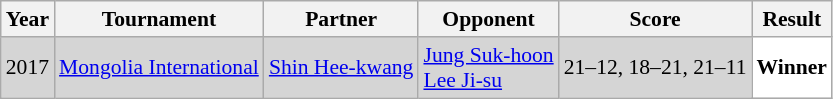<table class="sortable wikitable" style="font-size: 90%;">
<tr>
<th>Year</th>
<th>Tournament</th>
<th>Partner</th>
<th>Opponent</th>
<th>Score</th>
<th>Result</th>
</tr>
<tr style="background:#D5D5D5">
<td align="center">2017</td>
<td align="left"><a href='#'>Mongolia International</a></td>
<td align="left"> <a href='#'>Shin Hee-kwang</a></td>
<td align="left"> <a href='#'>Jung Suk-hoon</a> <br>  <a href='#'>Lee Ji-su</a></td>
<td align="left">21–12, 18–21, 21–11</td>
<td style="text-align:left; background:white"> <strong>Winner</strong></td>
</tr>
</table>
